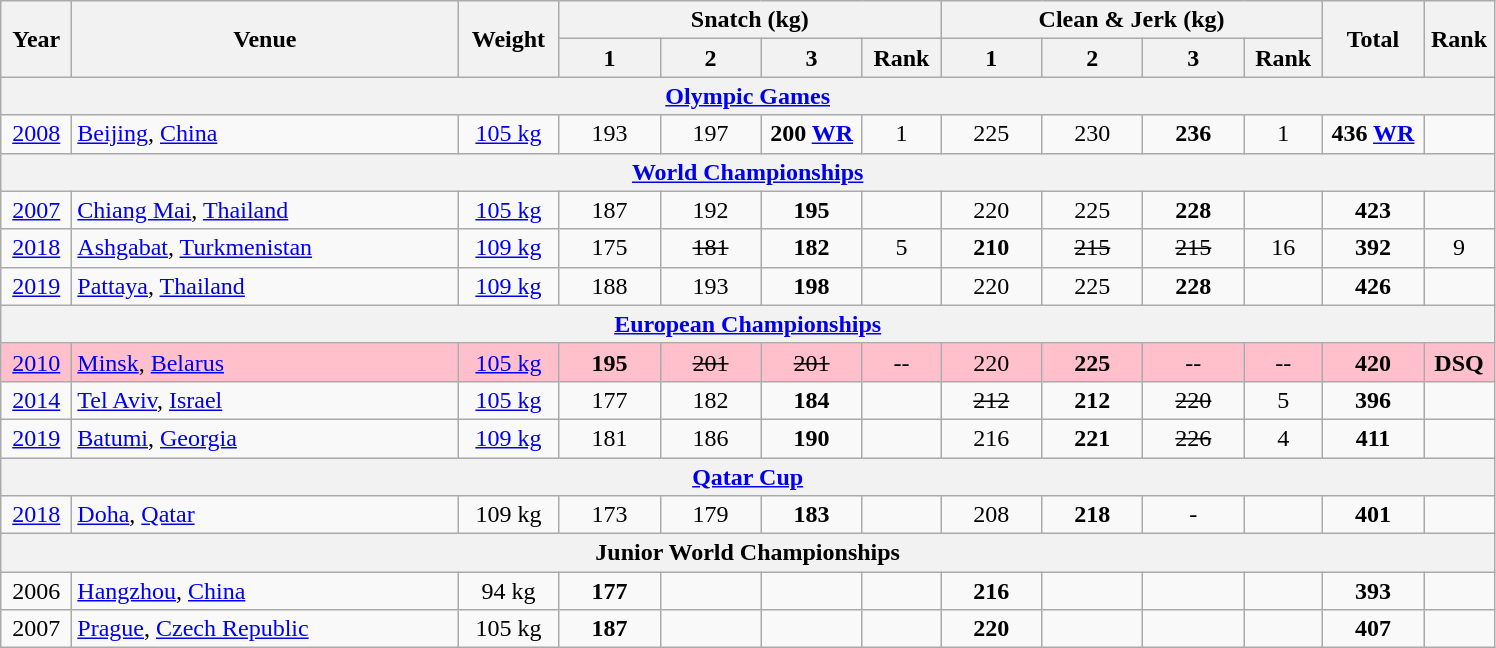<table class="wikitable" style="text-align:center;">
<tr>
<th rowspan=2 width=40>Year</th>
<th rowspan=2 width=250>Venue</th>
<th rowspan=2 width=60>Weight</th>
<th colspan=4>Snatch (kg)</th>
<th colspan=4>Clean & Jerk (kg)</th>
<th rowspan=2 width=60>Total</th>
<th rowspan=2 width=40>Rank</th>
</tr>
<tr>
<th width=60>1</th>
<th width=60>2</th>
<th width=60>3</th>
<th width=45>Rank</th>
<th width=60>1</th>
<th width=60>2</th>
<th width=60>3</th>
<th width=45>Rank</th>
</tr>
<tr>
<th colspan=13><a href='#'>Olympic Games</a></th>
</tr>
<tr>
<td><a href='#'>2008</a></td>
<td align=left> <a href='#'>Beijing</a>, <a href='#'>China</a></td>
<td><a href='#'>105 kg</a></td>
<td>193</td>
<td>197</td>
<td><strong>200 <a href='#'>WR</a></strong></td>
<td>1</td>
<td>225</td>
<td>230</td>
<td><strong>236</strong></td>
<td>1</td>
<td><strong>436 <a href='#'>WR</a></strong></td>
<td></td>
</tr>
<tr>
<th colspan=13><a href='#'>World Championships</a></th>
</tr>
<tr>
<td><a href='#'>2007</a></td>
<td align=left> <a href='#'>Chiang Mai</a>, <a href='#'>Thailand</a></td>
<td><a href='#'>105 kg</a></td>
<td>187</td>
<td>192</td>
<td><strong>195</strong></td>
<td></td>
<td>220</td>
<td>225</td>
<td><strong>228</strong></td>
<td></td>
<td><strong>423</strong></td>
<td></td>
</tr>
<tr>
<td><a href='#'>2018</a></td>
<td align=left> <a href='#'>Ashgabat</a>, <a href='#'>Turkmenistan</a></td>
<td><a href='#'>109 kg</a></td>
<td>175</td>
<td><s>181</s></td>
<td><strong>182</strong></td>
<td>5</td>
<td><strong>210</strong></td>
<td><s>215</s></td>
<td><s>215</s></td>
<td>16</td>
<td><strong>392</strong></td>
<td>9</td>
</tr>
<tr>
<td><a href='#'>2019</a></td>
<td align=left> <a href='#'>Pattaya</a>, <a href='#'>Thailand</a></td>
<td><a href='#'>109 kg</a></td>
<td>188</td>
<td>193</td>
<td><strong>198</strong></td>
<td></td>
<td>220</td>
<td>225</td>
<td><strong>228</strong></td>
<td></td>
<td><strong>426</strong></td>
<td></td>
</tr>
<tr>
<th colspan=13><a href='#'>European Championships</a></th>
</tr>
<tr bgcolor=pink>
<td><a href='#'>2010</a></td>
<td align=left> <a href='#'>Minsk</a>, <a href='#'>Belarus</a></td>
<td><a href='#'>105 kg</a></td>
<td><strong>195</strong></td>
<td><s>201</s></td>
<td><s>201</s></td>
<td>--</td>
<td>220</td>
<td><strong>225</strong></td>
<td>--</td>
<td>--</td>
<td><strong>420</strong></td>
<td><strong>DSQ</strong></td>
</tr>
<tr>
<td><a href='#'>2014</a></td>
<td align=left> <a href='#'>Tel Aviv</a>, <a href='#'>Israel</a></td>
<td><a href='#'>105 kg</a></td>
<td>177</td>
<td>182</td>
<td><strong>184</strong></td>
<td></td>
<td><s>212</s></td>
<td><strong>212</strong></td>
<td><s>220</s></td>
<td>5</td>
<td><strong>396</strong></td>
<td></td>
</tr>
<tr>
<td><a href='#'>2019</a></td>
<td align=left> <a href='#'>Batumi</a>, <a href='#'>Georgia</a></td>
<td><a href='#'>109 kg</a></td>
<td>181</td>
<td>186</td>
<td><strong>190</strong></td>
<td></td>
<td>216</td>
<td><strong>221</strong></td>
<td><s>226</s></td>
<td>4</td>
<td><strong>411</strong></td>
<td></td>
</tr>
<tr>
<th colspan=13><a href='#'>Qatar Cup</a></th>
</tr>
<tr>
<td><a href='#'>2018</a></td>
<td align=left> <a href='#'>Doha</a>, <a href='#'>Qatar</a></td>
<td>109 kg</td>
<td>173</td>
<td>179</td>
<td><strong>183</strong></td>
<td></td>
<td>208</td>
<td><strong>218</strong></td>
<td>-</td>
<td></td>
<td><strong>401</strong></td>
<td></td>
</tr>
<tr>
<th colspan=13>Junior World Championships</th>
</tr>
<tr>
<td>2006</td>
<td align=left> <a href='#'>Hangzhou</a>, <a href='#'>China</a></td>
<td>94 kg</td>
<td><strong>177</strong></td>
<td></td>
<td></td>
<td><strong></strong></td>
<td><strong>216</strong></td>
<td></td>
<td></td>
<td><strong></strong></td>
<td><strong>393</strong></td>
<td><strong></strong></td>
</tr>
<tr>
<td>2007</td>
<td align=left> <a href='#'>Prague</a>, <a href='#'>Czech Republic</a></td>
<td>105 kg</td>
<td><strong>187</strong></td>
<td></td>
<td></td>
<td><strong></strong></td>
<td><strong>220</strong></td>
<td></td>
<td></td>
<td><strong></strong></td>
<td><strong>407</strong></td>
<td><strong></strong></td>
</tr>
</table>
